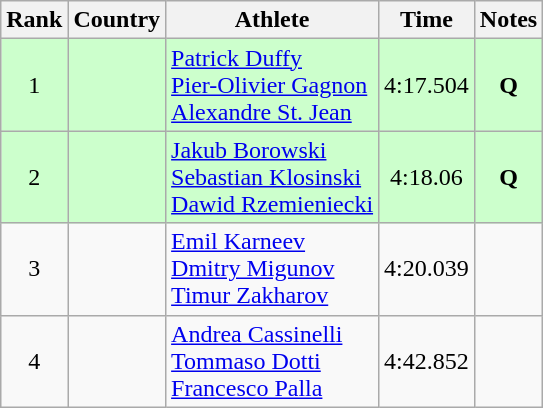<table class="wikitable sortable" style="text-align:center">
<tr>
<th>Rank</th>
<th>Country</th>
<th>Athlete</th>
<th>Time</th>
<th>Notes</th>
</tr>
<tr style="background:#cfc;">
<td>1</td>
<td align=left></td>
<td align=left><a href='#'>Patrick Duffy</a> <br> <a href='#'>Pier-Olivier Gagnon</a> <br> <a href='#'>Alexandre St. Jean</a></td>
<td>4:17.504</td>
<td><strong>Q</strong></td>
</tr>
<tr style="background:#cfc;">
<td>2</td>
<td align=left></td>
<td align=left><a href='#'>Jakub Borowski</a> <br> <a href='#'>Sebastian Klosinski</a> <br> <a href='#'>Dawid Rzemieniecki</a></td>
<td>4:18.06</td>
<td><strong>Q</strong></td>
</tr>
<tr>
<td>3</td>
<td align=left></td>
<td align=left><a href='#'>Emil Karneev</a> <br> <a href='#'>Dmitry Migunov</a> <br> <a href='#'>Timur Zakharov</a></td>
<td>4:20.039</td>
<td></td>
</tr>
<tr>
<td>4</td>
<td align=left></td>
<td align=left><a href='#'>Andrea Cassinelli</a> <br> <a href='#'>Tommaso Dotti</a> <br> <a href='#'>Francesco Palla</a></td>
<td>4:42.852</td>
<td></td>
</tr>
</table>
